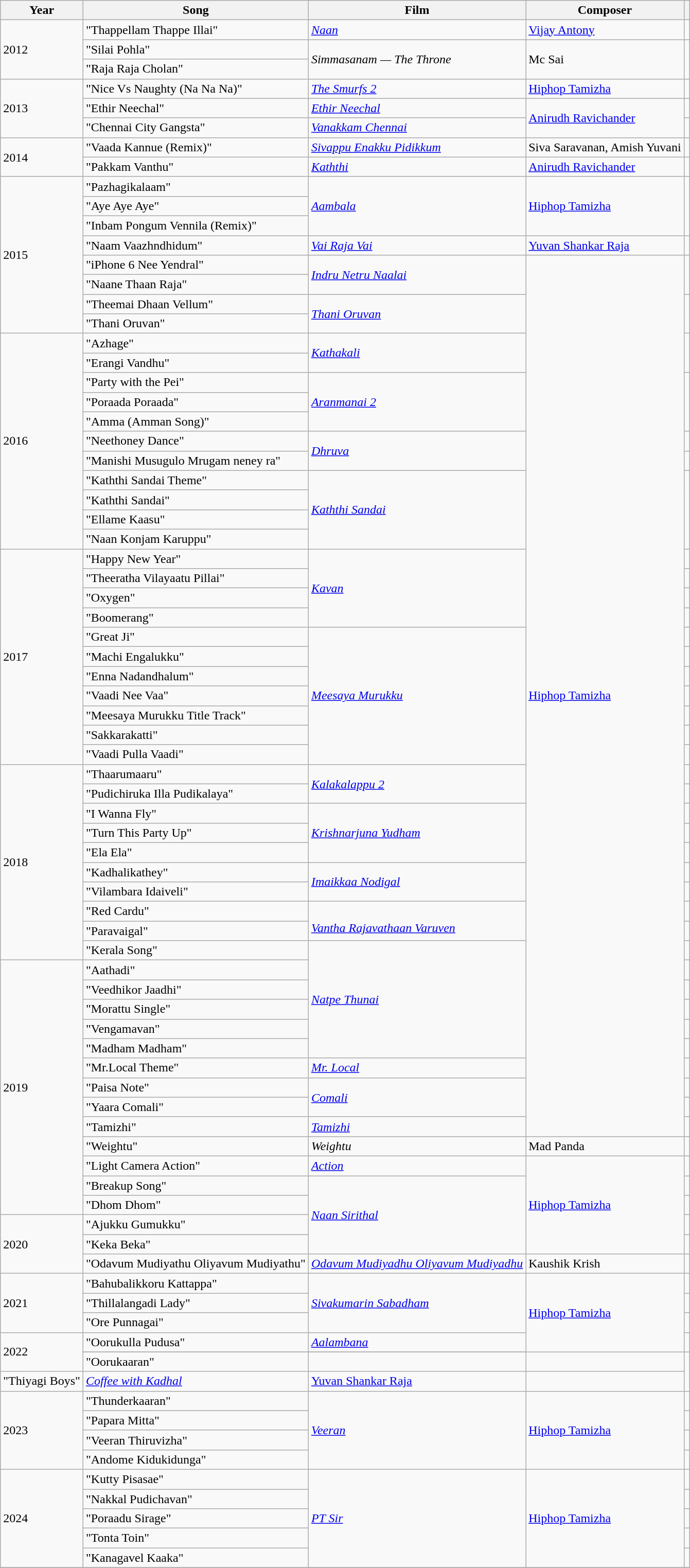<table class="wikitable sortable">
<tr>
<th>Year</th>
<th>Song</th>
<th>Film</th>
<th>Composer</th>
<th></th>
</tr>
<tr>
<td rowspan="3">2012</td>
<td>"Thappellam Thappe Illai"</td>
<td><em><a href='#'>Naan</a></em></td>
<td><a href='#'>Vijay Antony</a></td>
<td></td>
</tr>
<tr>
<td>"Silai Pohla"</td>
<td rowspan=2><em>Simmasanam — The Throne</em></td>
<td rowspan=2>Mc Sai</td>
<td rowspan=2></td>
</tr>
<tr>
<td>"Raja Raja Cholan"</td>
</tr>
<tr>
<td rowspan="3">2013</td>
<td>"Nice Vs Naughty (Na Na Na)"</td>
<td><em><a href='#'>The Smurfs 2</a></em></td>
<td><a href='#'>Hiphop Tamizha</a></td>
<td></td>
</tr>
<tr>
<td>"Ethir Neechal"</td>
<td><em><a href='#'>Ethir Neechal</a></em></td>
<td rowspan="2"><a href='#'>Anirudh Ravichander</a></td>
<td></td>
</tr>
<tr>
<td>"Chennai City Gangsta"</td>
<td><em><a href='#'>Vanakkam Chennai</a></em></td>
<td></td>
</tr>
<tr>
<td rowspan="2">2014</td>
<td>"Vaada Kannue (Remix)"</td>
<td><em><a href='#'>Sivappu Enakku Pidikkum</a></em></td>
<td>Siva Saravanan, Amish Yuvani</td>
<td><br></td>
</tr>
<tr>
<td>"Pakkam Vanthu"</td>
<td><em><a href='#'>Kaththi</a></em></td>
<td><a href='#'>Anirudh Ravichander</a></td>
<td></td>
</tr>
<tr>
<td rowspan="8">2015</td>
<td>"Pazhagikalaam"</td>
<td rowspan="3"><em><a href='#'>Aambala</a></em></td>
<td rowspan="3"><a href='#'>Hiphop Tamizha</a></td>
<td rowspan="3"></td>
</tr>
<tr>
<td>"Aye Aye Aye"</td>
</tr>
<tr>
<td>"Inbam Pongum Vennila (Remix)"</td>
</tr>
<tr>
<td>"Naam Vaazhndhidum"</td>
<td><em><a href='#'>Vai Raja Vai</a></em></td>
<td><a href='#'>Yuvan Shankar Raja</a></td>
<td></td>
</tr>
<tr>
<td>"iPhone 6 Nee Yendral"</td>
<td rowspan=2><em><a href='#'>Indru Netru Naalai</a></em></td>
<td rowspan="45"><a href='#'>Hiphop Tamizha</a></td>
<td rowspan="2"></td>
</tr>
<tr>
<td>"Naane Thaan Raja"</td>
</tr>
<tr>
<td>"Theemai Dhaan Vellum"</td>
<td rowspan="2"><em><a href='#'>Thani Oruvan</a></em></td>
<td rowspan=2></td>
</tr>
<tr>
<td>"Thani Oruvan"</td>
</tr>
<tr>
<td rowspan="11">2016</td>
<td>"Azhage"</td>
<td rowspan="2"><em><a href='#'>Kathakali</a></em></td>
<td rowspan=2></td>
</tr>
<tr>
<td>"Erangi Vandhu"</td>
</tr>
<tr>
<td>"Party with the Pei"</td>
<td rowspan="3"><em><a href='#'>Aranmanai 2</a></em></td>
<td rowspan=3></td>
</tr>
<tr>
<td>"Poraada Poraada"</td>
</tr>
<tr>
<td>"Amma (Amman Song)"</td>
</tr>
<tr>
<td>"Neethoney Dance"</td>
<td rowspan="2"><em><a href='#'>Dhruva</a></em></td>
<td></td>
</tr>
<tr>
<td>"Manishi Musugulo Mrugam neney ra"</td>
<td></td>
</tr>
<tr>
<td>"Kaththi Sandai Theme"</td>
<td rowspan="4"><em><a href='#'>Kaththi Sandai</a></em></td>
<td rowspan=4></td>
</tr>
<tr>
<td>"Kaththi Sandai"</td>
</tr>
<tr>
<td>"Ellame Kaasu"</td>
</tr>
<tr>
<td>"Naan Konjam Karuppu"</td>
</tr>
<tr>
<td rowspan="11">2017</td>
<td>"Happy New Year"</td>
<td rowspan="4"><em><a href='#'>Kavan</a></em></td>
<td></td>
</tr>
<tr>
<td>"Theeratha Vilayaatu Pillai"</td>
<td></td>
</tr>
<tr>
<td>"Oxygen"</td>
<td></td>
</tr>
<tr>
<td>"Boomerang"</td>
<td></td>
</tr>
<tr>
<td>"Great Ji"</td>
<td rowspan="7"><em><a href='#'>Meesaya Murukku</a></em></td>
<td></td>
</tr>
<tr>
<td>"Machi Engalukku"</td>
<td></td>
</tr>
<tr>
<td>"Enna Nadandhalum"</td>
<td></td>
</tr>
<tr>
<td>"Vaadi Nee Vaa"</td>
<td></td>
</tr>
<tr>
<td>"Meesaya Murukku Title Track"</td>
<td></td>
</tr>
<tr>
<td>"Sakkarakatti"</td>
<td></td>
</tr>
<tr>
<td>"Vaadi Pulla Vaadi"</td>
<td></td>
</tr>
<tr>
<td rowspan="10">2018</td>
<td>"Thaarumaaru"</td>
<td rowspan="2"><em><a href='#'>Kalakalappu 2</a></em></td>
<td></td>
</tr>
<tr>
<td>"Pudichiruka Illa Pudikalaya"</td>
<td></td>
</tr>
<tr>
<td>"I Wanna Fly"</td>
<td rowspan="3"><em><a href='#'>Krishnarjuna Yudham</a></em></td>
<td></td>
</tr>
<tr>
<td>"Turn This Party Up"</td>
<td></td>
</tr>
<tr>
<td>"Ela Ela"</td>
<td></td>
</tr>
<tr>
<td>"Kadhalikathey"</td>
<td rowspan="2"><em><a href='#'>Imaikkaa Nodigal</a></em></td>
<td></td>
</tr>
<tr>
<td>"Vilambara Idaiveli"</td>
<td></td>
</tr>
<tr>
<td>"Red Cardu"</td>
<td rowspan="2"><br><em><a href='#'>Vantha Rajavathaan Varuven</a></em></td>
<td></td>
</tr>
<tr>
<td>"Paravaigal"</td>
<td></td>
</tr>
<tr>
<td>"Kerala Song"</td>
<td rowspan="6"><em><a href='#'>Natpe Thunai</a></em></td>
<td></td>
</tr>
<tr>
<td rowspan="13">2019</td>
<td>"Aathadi"</td>
<td></td>
</tr>
<tr>
<td>"Veedhikor Jaadhi"</td>
<td></td>
</tr>
<tr>
<td>"Morattu Single"</td>
<td></td>
</tr>
<tr>
<td>"Vengamavan"</td>
<td></td>
</tr>
<tr>
<td>"Madham Madham"</td>
<td></td>
</tr>
<tr>
<td>"Mr.Local Theme"</td>
<td><em><a href='#'>Mr. Local</a></em></td>
<td></td>
</tr>
<tr>
<td>"Paisa Note"</td>
<td rowspan="2"><em><a href='#'>Comali</a></em></td>
<td></td>
</tr>
<tr>
<td>"Yaara Comali"</td>
<td></td>
</tr>
<tr>
<td>"Tamizhi"</td>
<td><em><a href='#'>Tamizhi</a></em></td>
<td></td>
</tr>
<tr>
<td>"Weightu"</td>
<td><em>Weightu</em></td>
<td>Mad Panda</td>
<td></td>
</tr>
<tr>
<td>"Light Camera Action"</td>
<td><em><a href='#'>Action</a></em></td>
<td rowspan="5"><a href='#'>Hiphop Tamizha</a></td>
<td></td>
</tr>
<tr>
<td>"Breakup Song"</td>
<td rowspan="4"><em><a href='#'>Naan Sirithal</a></em></td>
<td></td>
</tr>
<tr>
<td>"Dhom Dhom"</td>
<td></td>
</tr>
<tr>
<td rowspan="3">2020</td>
<td>"Ajukku Gumukku"</td>
<td></td>
</tr>
<tr>
<td>"Keka Beka"</td>
<td></td>
</tr>
<tr>
<td>"Odavum Mudiyathu Oliyavum Mudiyathu"</td>
<td><em><a href='#'>Odavum Mudiyadhu Oliyavum Mudiyadhu</a></em></td>
<td>Kaushik Krish</td>
<td></td>
</tr>
<tr>
<td rowspan=3>2021</td>
<td>"Bahubalikkoru Kattappa"</td>
<td rowspan=3><em><a href='#'>Sivakumarin Sabadham</a></em></td>
<td rowspan="5"><a href='#'>Hiphop Tamizha</a></td>
<td></td>
</tr>
<tr>
<td>"Thillalangadi Lady"</td>
<td></td>
</tr>
<tr>
<td>"Ore Punnagai"</td>
<td></td>
</tr>
<tr>
<td rowspan=3>2022</td>
<td>"Oorukulla Pudusa"</td>
<td><em><a href='#'>Aalambana</a></em></td>
<td></td>
</tr>
<tr>
</tr>
<tr>
<td>"Oorukaaran"</td>
<td></td>
<td></td>
</tr>
<tr>
<td>"Thiyagi Boys"</td>
<td><em><a href='#'>Coffee with Kadhal</a></em></td>
<td><a href='#'>Yuvan Shankar Raja</a></td>
<td></td>
</tr>
<tr>
<td rowspan=4>2023</td>
<td>"Thunderkaaran"</td>
<td rowspan=4><em><a href='#'>Veeran</a></em></td>
<td rowspan="4"><a href='#'>Hiphop Tamizha</a></td>
<td></td>
</tr>
<tr>
<td>"Papara Mitta"</td>
<td></td>
</tr>
<tr>
<td>"Veeran Thiruvizha"</td>
<td></td>
</tr>
<tr>
<td>"Andome Kidukidunga"</td>
<td></td>
</tr>
<tr>
<td rowspan=5>2024</td>
<td>"Kutty Pisasae"</td>
<td rowspan=5><em><a href='#'>PT Sir</a></em></td>
<td rowspan="5"><a href='#'>Hiphop Tamizha</a></td>
<td></td>
</tr>
<tr>
<td>"Nakkal Pudichavan"</td>
<td></td>
</tr>
<tr>
<td>"Poraadu Sirage"</td>
<td></td>
</tr>
<tr>
<td>"Tonta Toin"</td>
<td></td>
</tr>
<tr>
<td>"Kanagavel Kaaka"</td>
<td></td>
</tr>
<tr>
</tr>
</table>
